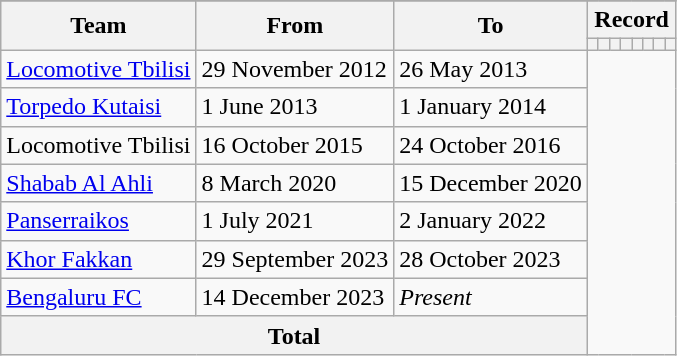<table class=wikitable style=text-align: center;">
<tr>
</tr>
<tr>
<th rowspan="2">Team</th>
<th rowspan="2">From</th>
<th rowspan="2">To</th>
<th colspan="8">Record</th>
</tr>
<tr>
<th></th>
<th></th>
<th></th>
<th></th>
<th></th>
<th></th>
<th></th>
<th></th>
</tr>
<tr>
<td align=left><a href='#'>Locomotive Tbilisi</a></td>
<td align=left>29 November 2012</td>
<td align=left>26 May 2013<br></td>
</tr>
<tr>
<td align=left><a href='#'>Torpedo Kutaisi</a></td>
<td align=left>1 June 2013</td>
<td align=left>1 January 2014<br></td>
</tr>
<tr>
<td align=left>Locomotive Tbilisi</td>
<td align=left>16 October 2015</td>
<td align=left>24 October 2016<br></td>
</tr>
<tr>
<td align=left><a href='#'>Shabab Al Ahli</a></td>
<td align=left>8 March 2020</td>
<td align=left>15 December 2020<br></td>
</tr>
<tr>
<td align=left><a href='#'>Panserraikos</a></td>
<td align=left>1 July 2021</td>
<td align=left>2 January 2022<br></td>
</tr>
<tr>
<td align=left><a href='#'>Khor Fakkan</a></td>
<td align=left>29 September 2023</td>
<td align=left>28 October 2023<br></td>
</tr>
<tr>
<td align=left><a href='#'>Bengaluru FC</a></td>
<td align=left>14 December 2023</td>
<td align=left><em>Present</em><br></td>
</tr>
<tr>
<th colspan="3">Total<br></th>
</tr>
</table>
